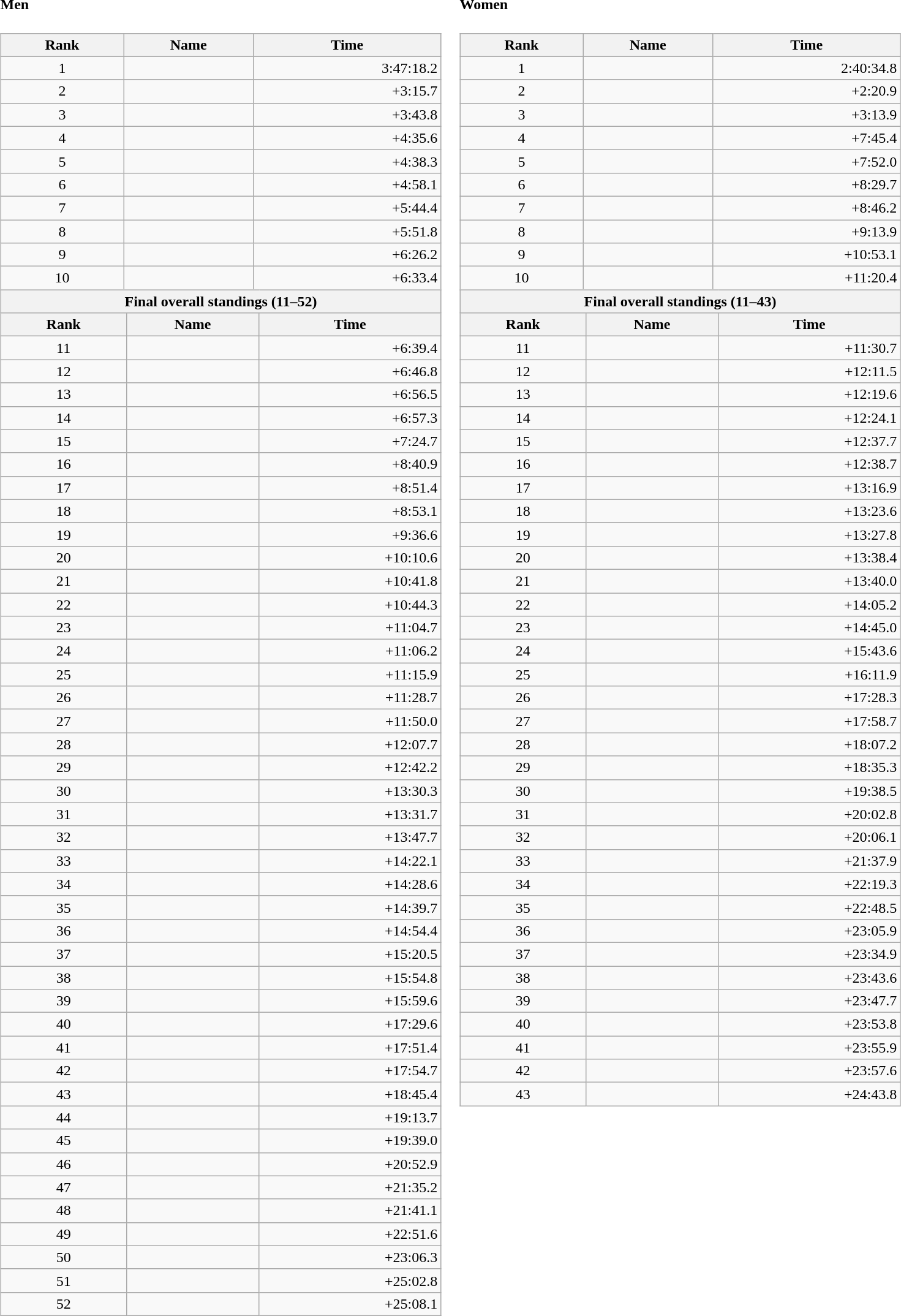<table border="0">
<tr>
<td valign="top"><br><h4>Men</h4><table class="wikitable" style="width:30em;margin-bottom:0;">
<tr>
<th>Rank</th>
<th>Name</th>
<th>Time</th>
</tr>
<tr>
<td style="text-align:center;">1</td>
<td>  </td>
<td align="right">3:47:18.2</td>
</tr>
<tr>
<td style="text-align:center;">2</td>
<td></td>
<td align="right">+3:15.7</td>
</tr>
<tr>
<td style="text-align:center;">3</td>
<td></td>
<td align="right">+3:43.8</td>
</tr>
<tr>
<td style="text-align:center;">4</td>
<td></td>
<td align="right">+4:35.6</td>
</tr>
<tr>
<td style="text-align:center;">5</td>
<td></td>
<td align="right">+4:38.3</td>
</tr>
<tr>
<td style="text-align:center;">6</td>
<td></td>
<td align="right">+4:58.1</td>
</tr>
<tr>
<td style="text-align:center;">7</td>
<td></td>
<td align="right">+5:44.4</td>
</tr>
<tr>
<td style="text-align:center;">8</td>
<td></td>
<td align="right">+5:51.8</td>
</tr>
<tr>
<td style="text-align:center;">9</td>
<td></td>
<td align="right">+6:26.2</td>
</tr>
<tr>
<td style="text-align:center;">10</td>
<td></td>
<td align="right">+6:33.4</td>
</tr>
</table>
<table class="collapsible collapsed wikitable" style="width:30em; margin-top:-1px;">
<tr>
<th scope="col" colspan="3">Final overall standings (11–52)</th>
</tr>
<tr>
<th scope="col">Rank</th>
<th scope="col">Name</th>
<th scope="col">Time</th>
</tr>
<tr>
<td style="text-align:center;">11</td>
<td></td>
<td align="right">+6:39.4</td>
</tr>
<tr>
<td style="text-align:center;">12</td>
<td></td>
<td align="right">+6:46.8</td>
</tr>
<tr>
<td style="text-align:center;">13</td>
<td></td>
<td align="right">+6:56.5</td>
</tr>
<tr>
<td style="text-align:center;">14</td>
<td></td>
<td align="right">+6:57.3</td>
</tr>
<tr>
<td style="text-align:center;">15</td>
<td></td>
<td align="right">+7:24.7</td>
</tr>
<tr>
<td style="text-align:center;">16</td>
<td></td>
<td align="right">+8:40.9</td>
</tr>
<tr>
<td style="text-align:center;">17</td>
<td></td>
<td align="right">+8:51.4</td>
</tr>
<tr>
<td style="text-align:center;">18</td>
<td></td>
<td align="right">+8:53.1</td>
</tr>
<tr>
<td style="text-align:center;">19</td>
<td></td>
<td align="right">+9:36.6</td>
</tr>
<tr>
<td style="text-align:center;">20</td>
<td></td>
<td align="right">+10:10.6</td>
</tr>
<tr>
<td style="text-align:center;">21</td>
<td></td>
<td align="right">+10:41.8</td>
</tr>
<tr>
<td style="text-align:center;">22</td>
<td></td>
<td align="right">+10:44.3</td>
</tr>
<tr>
<td style="text-align:center;">23</td>
<td></td>
<td align="right">+11:04.7</td>
</tr>
<tr>
<td style="text-align:center;">24</td>
<td></td>
<td align="right">+11:06.2</td>
</tr>
<tr>
<td style="text-align:center;">25</td>
<td></td>
<td align="right">+11:15.9</td>
</tr>
<tr>
<td style="text-align:center;">26</td>
<td></td>
<td align="right">+11:28.7</td>
</tr>
<tr>
<td style="text-align:center;">27</td>
<td></td>
<td align="right">+11:50.0</td>
</tr>
<tr>
<td style="text-align:center;">28</td>
<td></td>
<td align="right">+12:07.7</td>
</tr>
<tr>
<td style="text-align:center;">29</td>
<td></td>
<td align="right">+12:42.2</td>
</tr>
<tr>
<td style="text-align:center;">30</td>
<td></td>
<td align="right">+13:30.3</td>
</tr>
<tr>
<td style="text-align:center;">31</td>
<td></td>
<td align="right">+13:31.7</td>
</tr>
<tr>
<td style="text-align:center;">32</td>
<td></td>
<td align="right">+13:47.7</td>
</tr>
<tr>
<td style="text-align:center;">33</td>
<td></td>
<td align="right">+14:22.1</td>
</tr>
<tr>
<td style="text-align:center;">34</td>
<td></td>
<td align="right">+14:28.6</td>
</tr>
<tr>
<td style="text-align:center;">35</td>
<td></td>
<td align="right">+14:39.7</td>
</tr>
<tr>
<td style="text-align:center;">36</td>
<td></td>
<td align="right">+14:54.4</td>
</tr>
<tr>
<td style="text-align:center;">37</td>
<td></td>
<td align="right">+15:20.5</td>
</tr>
<tr>
<td style="text-align:center;">38</td>
<td></td>
<td align="right">+15:54.8</td>
</tr>
<tr>
<td style="text-align:center;">39</td>
<td></td>
<td align="right">+15:59.6</td>
</tr>
<tr>
<td style="text-align:center;">40</td>
<td></td>
<td align="right">+17:29.6</td>
</tr>
<tr>
<td style="text-align:center;">41</td>
<td></td>
<td align="right">+17:51.4</td>
</tr>
<tr>
<td style="text-align:center;">42</td>
<td></td>
<td align="right">+17:54.7</td>
</tr>
<tr>
<td style="text-align:center;">43</td>
<td></td>
<td align="right">+18:45.4</td>
</tr>
<tr>
<td style="text-align:center;">44</td>
<td></td>
<td align="right">+19:13.7</td>
</tr>
<tr>
<td style="text-align:center;">45</td>
<td></td>
<td align="right">+19:39.0</td>
</tr>
<tr>
<td style="text-align:center;">46</td>
<td></td>
<td align="right">+20:52.9</td>
</tr>
<tr>
<td style="text-align:center;">47</td>
<td></td>
<td align="right">+21:35.2</td>
</tr>
<tr>
<td style="text-align:center;">48</td>
<td></td>
<td align="right">+21:41.1</td>
</tr>
<tr>
<td style="text-align:center;">49</td>
<td></td>
<td align="right">+22:51.6</td>
</tr>
<tr>
<td style="text-align:center;">50</td>
<td></td>
<td align="right">+23:06.3</td>
</tr>
<tr>
<td style="text-align:center;">51</td>
<td></td>
<td align="right">+25:02.8</td>
</tr>
<tr>
<td style="text-align:center;">52</td>
<td></td>
<td align="right">+25:08.1</td>
</tr>
</table>
</td>
<td valign="top"><br><h4>Women</h4><table class="wikitable" style="width:30em;margin-bottom:0;">
<tr>
<th>Rank</th>
<th>Name</th>
<th>Time</th>
</tr>
<tr>
<td style="text-align:center;">1</td>
<td> </td>
<td align="right">2:40:34.8</td>
</tr>
<tr>
<td style="text-align:center;">2</td>
<td> </td>
<td align="right">+2:20.9</td>
</tr>
<tr>
<td style="text-align:center;">3</td>
<td></td>
<td align="right">+3:13.9</td>
</tr>
<tr>
<td style="text-align:center;">4</td>
<td></td>
<td align="right">+7:45.4</td>
</tr>
<tr>
<td style="text-align:center;">5</td>
<td></td>
<td align="right">+7:52.0</td>
</tr>
<tr>
<td style="text-align:center;">6</td>
<td></td>
<td align="right">+8:29.7</td>
</tr>
<tr>
<td style="text-align:center;">7</td>
<td></td>
<td align="right">+8:46.2</td>
</tr>
<tr>
<td style="text-align:center;">8</td>
<td></td>
<td align="right">+9:13.9</td>
</tr>
<tr>
<td style="text-align:center;">9</td>
<td></td>
<td align="right">+10:53.1</td>
</tr>
<tr>
<td style="text-align:center;">10</td>
<td></td>
<td align="right">+11:20.4</td>
</tr>
</table>
<table class="collapsible collapsed wikitable" style="width:30em; margin-top:-1px;">
<tr>
<th scope="col" colspan="3">Final overall standings (11–43)</th>
</tr>
<tr>
<th scope="col">Rank</th>
<th scope="col">Name</th>
<th scope="col">Time</th>
</tr>
<tr>
<td style="text-align:center;">11</td>
<td></td>
<td align="right">+11:30.7</td>
</tr>
<tr>
<td style="text-align:center;">12</td>
<td></td>
<td align="right">+12:11.5</td>
</tr>
<tr>
<td style="text-align:center;">13</td>
<td></td>
<td align="right">+12:19.6</td>
</tr>
<tr>
<td style="text-align:center;">14</td>
<td></td>
<td align="right">+12:24.1</td>
</tr>
<tr>
<td style="text-align:center;">15</td>
<td></td>
<td align="right">+12:37.7</td>
</tr>
<tr>
<td style="text-align:center;">16</td>
<td></td>
<td align="right">+12:38.7</td>
</tr>
<tr>
<td style="text-align:center;">17</td>
<td></td>
<td align="right">+13:16.9</td>
</tr>
<tr>
<td style="text-align:center;">18</td>
<td></td>
<td align="right">+13:23.6</td>
</tr>
<tr>
<td style="text-align:center;">19</td>
<td></td>
<td align="right">+13:27.8</td>
</tr>
<tr>
<td style="text-align:center;">20</td>
<td></td>
<td align="right">+13:38.4</td>
</tr>
<tr>
<td style="text-align:center;">21</td>
<td></td>
<td align="right">+13:40.0</td>
</tr>
<tr>
<td style="text-align:center;">22</td>
<td></td>
<td align="right">+14:05.2</td>
</tr>
<tr>
<td style="text-align:center;">23</td>
<td></td>
<td align="right">+14:45.0</td>
</tr>
<tr>
<td style="text-align:center;">24</td>
<td></td>
<td align="right">+15:43.6</td>
</tr>
<tr>
<td style="text-align:center;">25</td>
<td></td>
<td align="right">+16:11.9</td>
</tr>
<tr>
<td style="text-align:center;">26</td>
<td></td>
<td align="right">+17:28.3</td>
</tr>
<tr>
<td style="text-align:center;">27</td>
<td></td>
<td align="right">+17:58.7</td>
</tr>
<tr>
<td style="text-align:center;">28</td>
<td></td>
<td align="right">+18:07.2</td>
</tr>
<tr>
<td style="text-align:center;">29</td>
<td></td>
<td align="right">+18:35.3</td>
</tr>
<tr>
<td style="text-align:center;">30</td>
<td></td>
<td align="right">+19:38.5</td>
</tr>
<tr>
<td style="text-align:center;">31</td>
<td></td>
<td align="right">+20:02.8</td>
</tr>
<tr>
<td style="text-align:center;">32</td>
<td></td>
<td align="right">+20:06.1</td>
</tr>
<tr>
<td style="text-align:center;">33</td>
<td></td>
<td align="right">+21:37.9</td>
</tr>
<tr>
<td style="text-align:center;">34</td>
<td></td>
<td align="right">+22:19.3</td>
</tr>
<tr>
<td style="text-align:center;">35</td>
<td></td>
<td align="right">+22:48.5</td>
</tr>
<tr>
<td style="text-align:center;">36</td>
<td></td>
<td align="right">+23:05.9</td>
</tr>
<tr>
<td style="text-align:center;">37</td>
<td></td>
<td align="right">+23:34.9</td>
</tr>
<tr>
<td style="text-align:center;">38</td>
<td></td>
<td align="right">+23:43.6</td>
</tr>
<tr>
<td style="text-align:center;">39</td>
<td></td>
<td align="right">+23:47.7</td>
</tr>
<tr>
<td style="text-align:center;">40</td>
<td></td>
<td align="right">+23:53.8</td>
</tr>
<tr>
<td style="text-align:center;">41</td>
<td></td>
<td align="right">+23:55.9</td>
</tr>
<tr>
<td style="text-align:center;">42</td>
<td></td>
<td align="right">+23:57.6</td>
</tr>
<tr>
<td style="text-align:center;">43</td>
<td></td>
<td align="right">+24:43.8</td>
</tr>
</table>
</td>
</tr>
</table>
